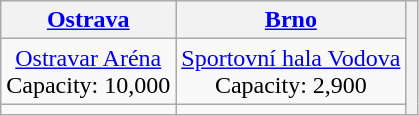<table class="wikitable" style="text-align:center;">
<tr>
<th><a href='#'>Ostrava</a></th>
<th><a href='#'>Brno</a></th>
<th rowspan=9></th>
</tr>
<tr>
<td><a href='#'>Ostravar Aréna</a><br>Capacity: 10,000</td>
<td><a href='#'>Sportovní hala Vodova</a><br>Capacity: 2,900</td>
</tr>
<tr>
<td></td>
<td></td>
</tr>
</table>
